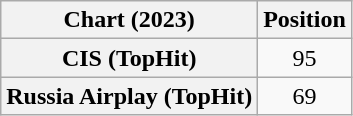<table class="wikitable sortable plainrowheaders" style="text-align:center">
<tr>
<th scope="col">Chart (2023)</th>
<th scope="col">Position</th>
</tr>
<tr>
<th scope="row">CIS (TopHit)</th>
<td>95</td>
</tr>
<tr>
<th scope="row">Russia Airplay (TopHit)</th>
<td>69</td>
</tr>
</table>
